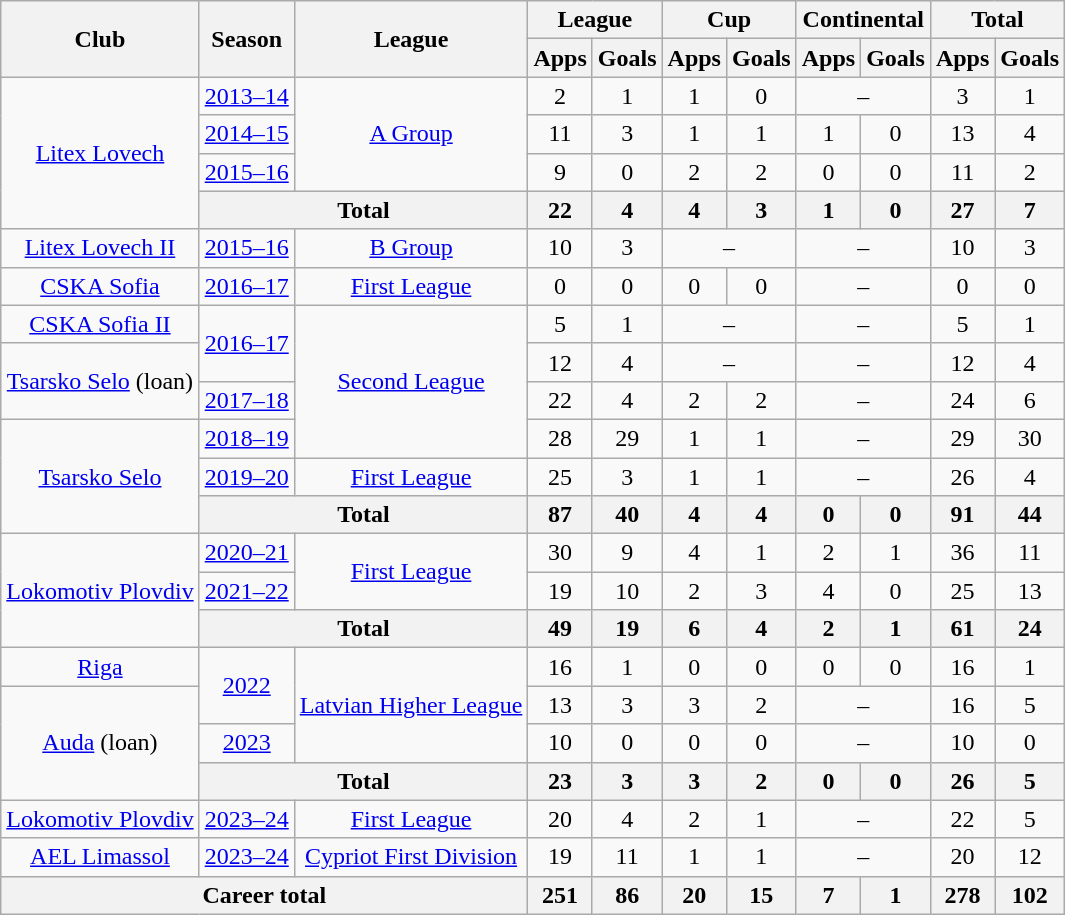<table class="wikitable" style="text-align: center;">
<tr>
<th rowspan="2">Club</th>
<th rowspan="2">Season</th>
<th rowspan="2">League</th>
<th colspan="2">League</th>
<th colspan="2">Cup</th>
<th colspan="2">Continental</th>
<th colspan="2">Total</th>
</tr>
<tr>
<th>Apps</th>
<th>Goals</th>
<th>Apps</th>
<th>Goals</th>
<th>Apps</th>
<th>Goals</th>
<th>Apps</th>
<th>Goals</th>
</tr>
<tr>
<td rowspan="4" valign="center"><a href='#'>Litex Lovech</a></td>
<td><a href='#'>2013–14</a></td>
<td rowspan="3"><a href='#'>A Group</a></td>
<td>2</td>
<td>1</td>
<td>1</td>
<td>0</td>
<td colspan="2">–</td>
<td>3</td>
<td>1</td>
</tr>
<tr>
<td><a href='#'>2014–15</a></td>
<td>11</td>
<td>3</td>
<td>1</td>
<td>1</td>
<td>1</td>
<td>0</td>
<td>13</td>
<td>4</td>
</tr>
<tr>
<td><a href='#'>2015–16</a></td>
<td>9</td>
<td>0</td>
<td>2</td>
<td>2</td>
<td>0</td>
<td>0</td>
<td>11</td>
<td>2</td>
</tr>
<tr>
<th colspan="2">Total</th>
<th>22</th>
<th>4</th>
<th>4</th>
<th>3</th>
<th>1</th>
<th>0</th>
<th>27</th>
<th>7</th>
</tr>
<tr>
<td rowspan="1" valign="center"><a href='#'>Litex Lovech II</a></td>
<td><a href='#'>2015–16</a></td>
<td rowspan="1"><a href='#'>B Group</a></td>
<td>10</td>
<td>3</td>
<td colspan="2">–</td>
<td colspan="2">–</td>
<td>10</td>
<td>3</td>
</tr>
<tr>
<td rowspan="1" valign="center"><a href='#'>CSKA Sofia</a></td>
<td><a href='#'>2016–17</a></td>
<td rowspan="1"><a href='#'>First League</a></td>
<td>0</td>
<td>0</td>
<td>0</td>
<td>0</td>
<td colspan="2">–</td>
<td>0</td>
<td>0</td>
</tr>
<tr>
<td rowspan="1" valign="center"><a href='#'>CSKA Sofia II</a></td>
<td rowspan="2"><a href='#'>2016–17</a></td>
<td rowspan="4"><a href='#'>Second League</a></td>
<td>5</td>
<td>1</td>
<td colspan="2">–</td>
<td colspan="2">–</td>
<td>5</td>
<td>1</td>
</tr>
<tr>
<td rowspan="2" valign="center"><a href='#'>Tsarsko Selo</a> (loan)</td>
<td>12</td>
<td>4</td>
<td colspan="2">–</td>
<td colspan="2">–</td>
<td>12</td>
<td>4</td>
</tr>
<tr>
<td><a href='#'>2017–18</a></td>
<td>22</td>
<td>4</td>
<td>2</td>
<td>2</td>
<td colspan="2">–</td>
<td>24</td>
<td>6</td>
</tr>
<tr>
<td rowspan="3" valign="center"><a href='#'>Tsarsko Selo</a></td>
<td><a href='#'>2018–19</a></td>
<td>28</td>
<td>29</td>
<td>1</td>
<td>1</td>
<td colspan="2">–</td>
<td>29</td>
<td>30</td>
</tr>
<tr>
<td><a href='#'>2019–20</a></td>
<td><a href='#'>First League</a></td>
<td>25</td>
<td>3</td>
<td>1</td>
<td>1</td>
<td colspan="2">–</td>
<td>26</td>
<td>4</td>
</tr>
<tr>
<th colspan="2">Total</th>
<th>87</th>
<th>40</th>
<th>4</th>
<th>4</th>
<th>0</th>
<th>0</th>
<th>91</th>
<th>44</th>
</tr>
<tr>
<td rowspan="3" valign="center"><a href='#'>Lokomotiv Plovdiv</a></td>
<td><a href='#'>2020–21</a></td>
<td rowspan="2" valign="center"><a href='#'>First League</a></td>
<td>30</td>
<td>9</td>
<td>4</td>
<td>1</td>
<td>2</td>
<td>1</td>
<td>36</td>
<td>11</td>
</tr>
<tr>
<td><a href='#'>2021–22</a></td>
<td>19</td>
<td>10</td>
<td>2</td>
<td>3</td>
<td>4</td>
<td>0</td>
<td>25</td>
<td>13</td>
</tr>
<tr>
<th colspan="2">Total</th>
<th>49</th>
<th>19</th>
<th>6</th>
<th>4</th>
<th>2</th>
<th>1</th>
<th>61</th>
<th>24</th>
</tr>
<tr>
<td valign="center"><a href='#'>Riga</a></td>
<td rowspan="2"><a href='#'>2022</a></td>
<td rowspan="3" valign="center"><a href='#'>Latvian Higher League</a></td>
<td>16</td>
<td>1</td>
<td>0</td>
<td>0</td>
<td>0</td>
<td>0</td>
<td>16</td>
<td>1</td>
</tr>
<tr>
<td rowspan="3" valign="center"><a href='#'>Auda</a> (loan)</td>
<td>13</td>
<td>3</td>
<td>3</td>
<td>2</td>
<td colspan="2">–</td>
<td>16</td>
<td>5</td>
</tr>
<tr>
<td><a href='#'>2023</a></td>
<td>10</td>
<td>0</td>
<td>0</td>
<td>0</td>
<td colspan="2">–</td>
<td>10</td>
<td>0</td>
</tr>
<tr>
<th colspan="2">Total</th>
<th>23</th>
<th>3</th>
<th>3</th>
<th>2</th>
<th>0</th>
<th>0</th>
<th>26</th>
<th>5</th>
</tr>
<tr>
<td valign="center"><a href='#'>Lokomotiv Plovdiv</a></td>
<td><a href='#'>2023–24</a></td>
<td valign="center"><a href='#'>First League</a></td>
<td>20</td>
<td>4</td>
<td>2</td>
<td>1</td>
<td colspan="2">–</td>
<td>22</td>
<td>5</td>
</tr>
<tr>
<td valign="center"><a href='#'>AEL Limassol</a></td>
<td><a href='#'>2023–24</a></td>
<td valign="center"><a href='#'>Cypriot First Division</a></td>
<td>19</td>
<td>11</td>
<td>1</td>
<td>1</td>
<td colspan="2">–</td>
<td>20</td>
<td>12</td>
</tr>
<tr>
<th colspan="3">Career total</th>
<th>251</th>
<th>86</th>
<th>20</th>
<th>15</th>
<th>7</th>
<th>1</th>
<th>278</th>
<th>102</th>
</tr>
</table>
